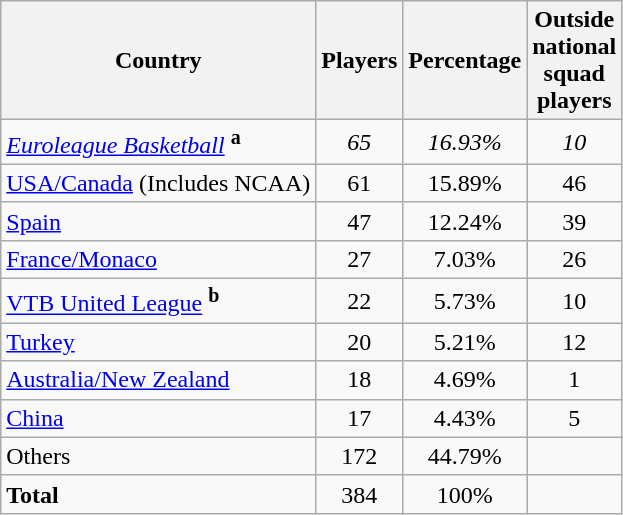<table class="wikitable sortable">
<tr>
<th>Country</th>
<th>Players</th>
<th>Percentage</th>
<th>Outside<br>national<br>squad<br> players</th>
</tr>
<tr>
<td> <em><a href='#'>Euroleague Basketball</a></em> <sup> <strong>a</strong> </sup></td>
<td style="text-align:center"><em>65</em></td>
<td style="text-align:center"><em>16.93%</em></td>
<td style="text-align:center"><em>10</em></td>
</tr>
<tr>
<td> <a href='#'>USA/Canada</a> (Includes NCAA)</td>
<td style="text-align:center">61</td>
<td style="text-align:center">15.89%</td>
<td style="text-align:center">46</td>
</tr>
<tr>
<td> <a href='#'>Spain</a></td>
<td style="text-align:center">47</td>
<td style="text-align:center">12.24%</td>
<td style="text-align:center">39</td>
</tr>
<tr>
<td> <a href='#'>France/Monaco</a></td>
<td style="text-align:center">27</td>
<td style="text-align:center">7.03%</td>
<td style="text-align:center">26</td>
</tr>
<tr>
<td> <a href='#'>VTB United League</a> <sup> <strong>b</strong> </sup></td>
<td style="text-align:center">22</td>
<td style="text-align:center">5.73%</td>
<td style="text-align:center">10</td>
</tr>
<tr>
<td> <a href='#'>Turkey</a></td>
<td style="text-align:center">20</td>
<td style="text-align:center">5.21%</td>
<td style="text-align:center">12</td>
</tr>
<tr>
<td> <a href='#'>Australia/New Zealand</a></td>
<td style="text-align:center">18</td>
<td style="text-align:center">4.69%</td>
<td style="text-align:center">1</td>
</tr>
<tr>
<td> <a href='#'>China</a></td>
<td style="text-align:center">17</td>
<td style="text-align:center">4.43%</td>
<td style="text-align:center">5</td>
</tr>
<tr>
<td>Others</td>
<td style="text-align:center">172</td>
<td style="text-align:center">44.79%</td>
<td></td>
</tr>
<tr>
<td><strong>Total</strong></td>
<td style="text-align:center">384</td>
<td style="text-align:center">100%</td>
<td></td>
</tr>
</table>
